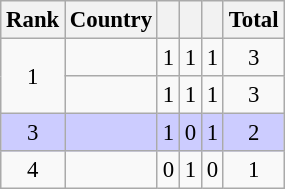<table class="wikitable" style="text-align: center; font-size: 95%">
<tr>
<th>Rank</th>
<th>Country</th>
<th></th>
<th></th>
<th></th>
<th>Total</th>
</tr>
<tr>
<td rowspan=2>1</td>
<td style="text-align: left"></td>
<td>1</td>
<td>1</td>
<td>1</td>
<td>3</td>
</tr>
<tr>
<td style="text-align: left"></td>
<td>1</td>
<td>1</td>
<td>1</td>
<td>3</td>
</tr>
<tr style="background: #ccccff">
<td>3</td>
<td style="text-align: left"></td>
<td>1</td>
<td>0</td>
<td>1</td>
<td>2</td>
</tr>
<tr>
<td>4</td>
<td style="text-align: left"></td>
<td>0</td>
<td>1</td>
<td>0</td>
<td>1</td>
</tr>
</table>
